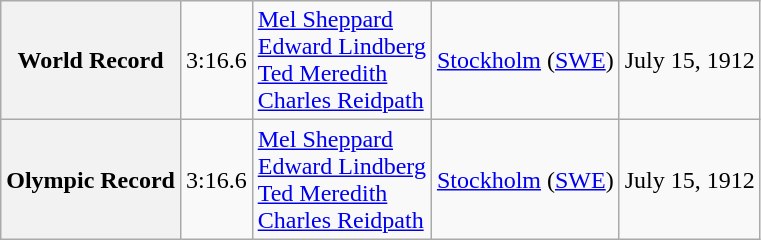<table class="wikitable" style="text-align:left">
<tr>
<th>World Record</th>
<td>3:16.6</td>
<td> <a href='#'>Mel Sheppard</a><br> <a href='#'>Edward Lindberg</a><br> <a href='#'>Ted Meredith</a><br> <a href='#'>Charles Reidpath</a></td>
<td><a href='#'>Stockholm</a> (<a href='#'>SWE</a>)</td>
<td>July 15, 1912</td>
</tr>
<tr>
<th>Olympic Record</th>
<td>3:16.6</td>
<td> <a href='#'>Mel Sheppard</a><br> <a href='#'>Edward Lindberg</a><br> <a href='#'>Ted Meredith</a><br> <a href='#'>Charles Reidpath</a></td>
<td><a href='#'>Stockholm</a> (<a href='#'>SWE</a>)</td>
<td>July 15, 1912</td>
</tr>
</table>
